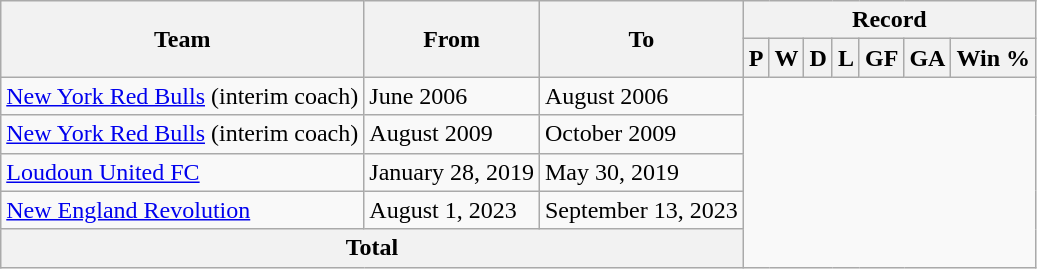<table class="wikitable" style="text-align: center">
<tr>
<th rowspan="2">Team</th>
<th rowspan="2">From</th>
<th rowspan="2">To</th>
<th colspan="7">Record</th>
</tr>
<tr>
<th>P</th>
<th>W</th>
<th>D</th>
<th>L</th>
<th>GF</th>
<th>GA</th>
<th>Win %</th>
</tr>
<tr>
<td align=left><a href='#'>New York Red Bulls</a> (interim coach)</td>
<td align=left>June 2006</td>
<td align=left>August 2006<br></td>
</tr>
<tr>
<td align=left><a href='#'>New York Red Bulls</a> (interim coach)</td>
<td align=left>August 2009</td>
<td align=left>October 2009<br></td>
</tr>
<tr>
<td align=left><a href='#'>Loudoun United FC</a></td>
<td align=left>January 28, 2019</td>
<td align=left>May 30, 2019<br></td>
</tr>
<tr>
<td align=left><a href='#'>New England Revolution</a></td>
<td align=left>August 1, 2023</td>
<td align=left>September 13, 2023<br></td>
</tr>
<tr>
<th colspan="3">Total<br></th>
</tr>
</table>
